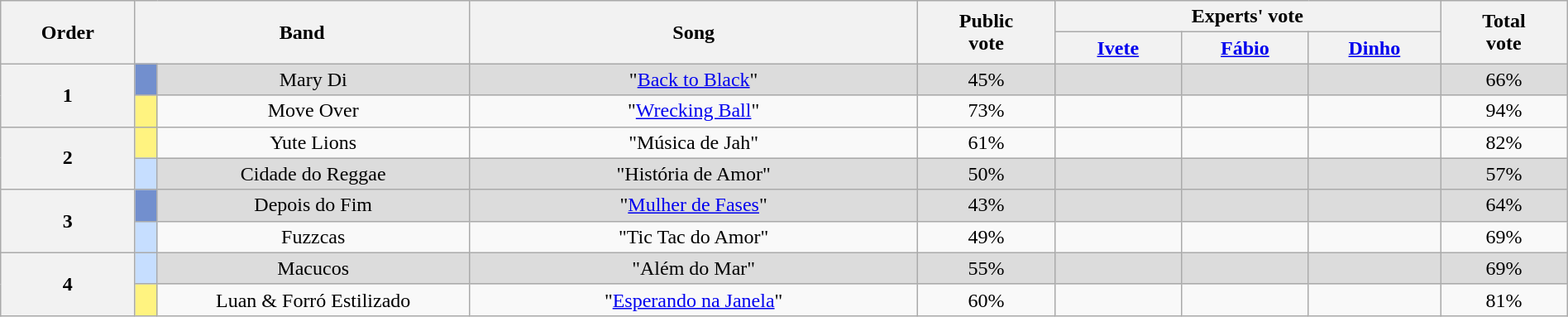<table class="wikitable" style="text-align: center;width:100%;">
<tr>
<th width="010" rowspan=2>Order</th>
<th width="110" colspan=2 rowspan=2>Band</th>
<th width="160" rowspan=2>Song</th>
<th width="040" rowspan=2>Public<br>vote</th>
<th width="120" colspan=3>Experts' vote</th>
<th width="040" rowspan=2>Total<br>vote</th>
</tr>
<tr>
<th width="40"><a href='#'>Ivete</a></th>
<th width="40"><a href='#'>Fábio</a></th>
<th width="40"><a href='#'>Dinho</a></th>
</tr>
<tr>
<th rowspan=2>1</th>
<td bgcolor="728FCE" width="001"></td>
<td bgcolor="DCDCDC" width="109">Mary Di</td>
<td bgcolor="DCDCDC">"<a href='#'>Back to Black</a>"</td>
<td bgcolor="DCDCDC">45%</td>
<td bgcolor="DCDCDC"></td>
<td bgcolor="DCDCDC"></td>
<td bgcolor="DCDCDC"></td>
<td bgcolor="DCDCDC">66%</td>
</tr>
<tr>
<td bgcolor="FFF380"></td>
<td>Move Over</td>
<td>"<a href='#'>Wrecking Ball</a>"</td>
<td>73%</td>
<td></td>
<td></td>
<td></td>
<td>94%</td>
</tr>
<tr>
<th rowspan=2>2</th>
<td bgcolor="FFF380"></td>
<td>Yute Lions</td>
<td>"Música de Jah"</td>
<td>61%</td>
<td></td>
<td></td>
<td></td>
<td>82%</td>
</tr>
<tr>
<td bgcolor="C6DEFF"></td>
<td bgcolor="DCDCDC">Cidade do Reggae</td>
<td bgcolor="DCDCDC">"História de Amor"</td>
<td bgcolor="DCDCDC">50%</td>
<td bgcolor="DCDCDC"></td>
<td bgcolor="DCDCDC"></td>
<td bgcolor="DCDCDC"></td>
<td bgcolor="DCDCDC">57%</td>
</tr>
<tr>
<th rowspan=2>3</th>
<td bgcolor="728FCE"></td>
<td bgcolor="DCDCDC">Depois do Fim</td>
<td bgcolor="DCDCDC">"<a href='#'>Mulher de Fases</a>"</td>
<td bgcolor="DCDCDC">43%</td>
<td bgcolor="DCDCDC"></td>
<td bgcolor="DCDCDC"></td>
<td bgcolor="DCDCDC"></td>
<td bgcolor="DCDCDC">64%</td>
</tr>
<tr>
<td bgcolor="C6DEFF"></td>
<td>Fuzzcas</td>
<td>"Tic Tac do Amor"</td>
<td>49%</td>
<td></td>
<td></td>
<td></td>
<td>69%</td>
</tr>
<tr>
<th rowspan=2>4</th>
<td bgcolor="C6DEFF"></td>
<td bgcolor="DCDCDC">Macucos</td>
<td bgcolor="DCDCDC">"Além do Mar"</td>
<td bgcolor="DCDCDC">55%</td>
<td bgcolor="DCDCDC"></td>
<td bgcolor="DCDCDC"></td>
<td bgcolor="DCDCDC"></td>
<td bgcolor="DCDCDC">69%</td>
</tr>
<tr>
<td bgcolor="FFF380"></td>
<td>Luan & Forró Estilizado</td>
<td>"<a href='#'>Esperando na Janela</a>"</td>
<td>60%</td>
<td></td>
<td></td>
<td></td>
<td>81%</td>
</tr>
</table>
